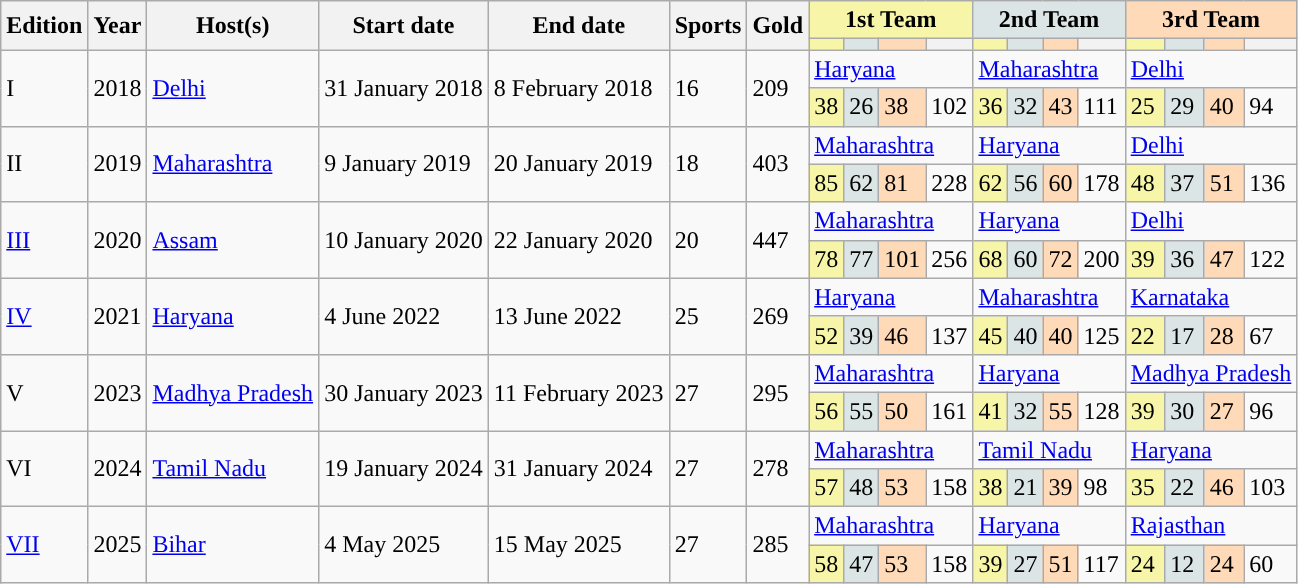<table class="wikitable" style="text">
<tr>
<th rowspan="2">Edition</th>
<th rowspan="2">Year</th>
<th rowspan="2">Host(s)</th>
<th rowspan="2">Start date</th>
<th rowspan="2">End date</th>
<th rowspan="2">Sports</th>
<th rowspan="2">Gold</th>
<th colspan="4" style="background:#f7f6a8;">1st Team</th>
<th colspan="4" style="background:#dce5e5;">2nd Team</th>
<th colspan="4" style="background:#ffdab9;">3rd Team</th>
</tr>
<tr>
<th style="background:#f7f6a8;"></th>
<th style="background:#dce5e5;"></th>
<th style="background:#ffdab9;"></th>
<th></th>
<th style="background:#f7f6a8;"></th>
<th style="background:#dce5e5;"></th>
<th style="background:#ffdab9;"></th>
<th></th>
<th style="background:#f7f6a8;"></th>
<th style="background:#dce5e5;"></th>
<th style="background:#ffdab9;"></th>
<th></th>
</tr>
<tr>
<td rowspan="2">I</td>
<td rowspan="2">2018</td>
<td rowspan="2"><a href='#'>Delhi</a></td>
<td rowspan="2">31 January 2018</td>
<td rowspan="2">8 February 2018</td>
<td rowspan="2">16</td>
<td rowspan="2">209</td>
<td colspan="4"> <a href='#'>Haryana</a></td>
<td colspan="4"> <a href='#'>Maharashtra</a></td>
<td colspan="4"> <a href='#'>Delhi</a></td>
</tr>
<tr>
<td style="background:#f7f6a8;">38</td>
<td style="background:#dce5e5;">26</td>
<td style="background:#ffdab9;">38</td>
<td>102</td>
<td style="background:#f7f6a8;">36</td>
<td style="background:#dce5e5;">32</td>
<td style="background:#ffdab9;">43</td>
<td>111</td>
<td style="background:#f7f6a8;">25</td>
<td style="background:#dce5e5;">29</td>
<td style="background:#ffdab9;">40</td>
<td>94</td>
</tr>
<tr>
<td rowspan="2">II</td>
<td rowspan="2">2019</td>
<td rowspan="2"><a href='#'>Maharashtra</a></td>
<td rowspan="2">9 January 2019</td>
<td rowspan="2">20 January 2019</td>
<td rowspan="2">18</td>
<td rowspan="2">403</td>
<td colspan="4"> <a href='#'>Maharashtra</a></td>
<td colspan="4"> <a href='#'>Haryana</a></td>
<td colspan="4"> <a href='#'>Delhi</a></td>
</tr>
<tr>
<td style="background:#f7f6a8;">85</td>
<td style="background:#dce5e5;">62</td>
<td style="background:#ffdab9;">81</td>
<td>228</td>
<td style="background:#f7f6a8;">62</td>
<td style="background:#dce5e5;">56</td>
<td style="background:#ffdab9;">60</td>
<td>178</td>
<td style="background:#f7f6a8;">48</td>
<td style="background:#dce5e5;">37</td>
<td style="background:#ffdab9;">51</td>
<td>136</td>
</tr>
<tr>
<td rowspan="2"><a href='#'>III</a></td>
<td rowspan="2">2020</td>
<td rowspan="2"><a href='#'>Assam</a></td>
<td rowspan="2">10 January 2020</td>
<td rowspan="2">22 January 2020</td>
<td rowspan="2">20</td>
<td rowspan="2">447</td>
<td colspan="4"> <a href='#'>Maharashtra</a></td>
<td colspan="4"> <a href='#'>Haryana</a></td>
<td colspan="4"> <a href='#'>Delhi</a></td>
</tr>
<tr>
<td style="background:#f7f6a8;">78</td>
<td style="background:#dce5e5;">77</td>
<td style="background:#ffdab9;">101</td>
<td>256</td>
<td style="background:#f7f6a8;">68</td>
<td style="background:#dce5e5;">60</td>
<td style="background:#ffdab9;">72</td>
<td>200</td>
<td style="background:#f7f6a8;">39</td>
<td style="background:#dce5e5;">36</td>
<td style="background:#ffdab9;">47</td>
<td>122</td>
</tr>
<tr>
<td rowspan="2"><a href='#'>IV</a></td>
<td rowspan="2">2021</td>
<td rowspan="2"><a href='#'>Haryana</a></td>
<td rowspan="2">4 June 2022 </td>
<td rowspan="2">13 June 2022</td>
<td rowspan="2">25</td>
<td rowspan="2">269</td>
<td colspan="4"> <a href='#'>Haryana</a></td>
<td colspan="4"> <a href='#'>Maharashtra</a></td>
<td colspan="4"> <a href='#'>Karnataka</a></td>
</tr>
<tr>
<td style="background:#f7f6a8;">52</td>
<td style="background:#dce5e5;">39</td>
<td style="background:#ffdab9;">46</td>
<td>137</td>
<td style="background:#f7f6a8;">45</td>
<td style="background:#dce5e5;">40</td>
<td style="background:#ffdab9;">40</td>
<td>125</td>
<td style="background:#f7f6a8;">22</td>
<td style="background:#dce5e5;">17</td>
<td style="background:#ffdab9;">28</td>
<td>67</td>
</tr>
<tr>
<td rowspan="2">V</td>
<td rowspan="2">2023</td>
<td rowspan="2"><a href='#'>Madhya Pradesh</a></td>
<td rowspan="2">30 January 2023</td>
<td rowspan="2">11 February 2023</td>
<td rowspan="2">27</td>
<td rowspan="2">295</td>
<td colspan="4"> <a href='#'>Maharashtra</a></td>
<td colspan="4"> <a href='#'>Haryana</a></td>
<td colspan="4"> <a href='#'>Madhya Pradesh</a></td>
</tr>
<tr>
<td style="background:#f7f6a8;">56</td>
<td style="background:#dce5e5;">55</td>
<td style="background:#ffdab9;">50</td>
<td>161</td>
<td style="background:#f7f6a8;">41</td>
<td style="background:#dce5e5;">32</td>
<td style="background:#ffdab9;">55</td>
<td>128</td>
<td style="background:#f7f6a8;">39</td>
<td style="background:#dce5e5;">30</td>
<td style="background:#ffdab9;">27</td>
<td>96</td>
</tr>
<tr>
<td rowspan="2">VI</td>
<td rowspan="2">2024</td>
<td rowspan="2"><a href='#'>Tamil Nadu</a></td>
<td rowspan="2">19 January 2024</td>
<td rowspan="2">31 January 2024</td>
<td rowspan="2">27</td>
<td rowspan="2">278</td>
<td colspan="4"> <a href='#'>Maharashtra</a></td>
<td colspan="4"> <a href='#'>Tamil Nadu</a></td>
<td colspan="4"> <a href='#'>Haryana</a></td>
</tr>
<tr>
<td style="background:#f7f6a8;">57</td>
<td style="background:#dce5e5;">48</td>
<td style="background:#ffdab9;">53</td>
<td>158</td>
<td style="background:#f7f6a8;">38</td>
<td style="background:#dce5e5;">21</td>
<td style="background:#ffdab9;">39</td>
<td>98</td>
<td style="background:#f7f6a8;">35</td>
<td style="background:#dce5e5;">22</td>
<td style="background:#ffdab9;">46</td>
<td>103</td>
</tr>
<tr>
<td rowspan="2"><a href='#'>VII</a></td>
<td rowspan="2">2025</td>
<td rowspan="2"><a href='#'>Bihar</a></td>
<td rowspan="2">4 May 2025</td>
<td rowspan="2">15 May 2025</td>
<td rowspan="2">27</td>
<td rowspan="2">285</td>
<td colspan="4"> <a href='#'>Maharashtra</a></td>
<td colspan="4"> <a href='#'>Haryana</a></td>
<td colspan="4"><a href='#'>Rajasthan</a></td>
</tr>
<tr>
<td style="background:#f7f6a8;">58</td>
<td style="background:#dce5e5;">47</td>
<td style="background:#ffdab9;">53</td>
<td>158</td>
<td style="background:#f7f6a8;">39</td>
<td style="background:#dce5e5;">27</td>
<td style="background:#ffdab9;">51</td>
<td>117</td>
<td style="background:#f7f6a8;">24</td>
<td style="background:#dce5e5;">12</td>
<td style="background:#ffdab9;">24</td>
<td>60</td>
</tr>
</table>
